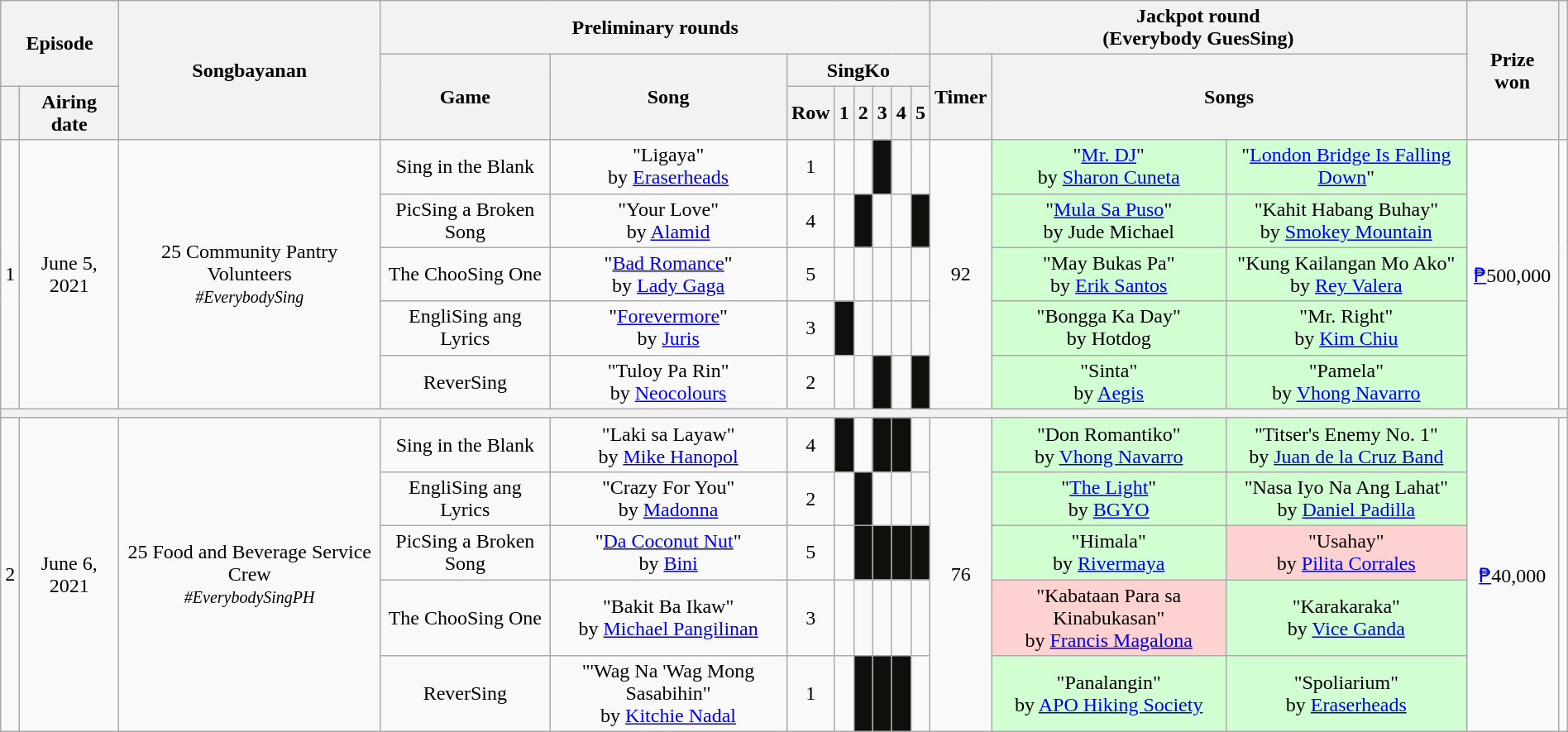<table class="wikitable mw-collapsible mw-collapsed" style="text-align:center; width:100%">
<tr>
<th colspan=2 rowspan=2>Episode</th>
<th rowspan=3>Songbayanan</th>
<th colspan=8>Preliminary rounds</th>
<th colspan=3>Jackpot round<br>(Everybody GuesSing)</th>
<th rowspan=3>Prize won</th>
<th rowspan=3></th>
</tr>
<tr>
<th rowspan=2>Game</th>
<th rowspan=2>Song</th>
<th colspan=6>SingKo</th>
<th rowspan=2>Timer</th>
<th colspan=2 rowspan=2>Songs</th>
</tr>
<tr>
<th></th>
<th>Airing date</th>
<th>Row</th>
<th>1</th>
<th>2</th>
<th>3</th>
<th>4</th>
<th>5</th>
</tr>
<tr>
<td rowspan=5>1</td>
<td rowspan=5>June 5, 2021</td>
<td rowspan=5>25 Community Pantry Volunteers<br><small><em>#EverybodySing</em></small></td>
<td>Sing in the Blank</td>
<td>"Ligaya"<br>by <a href='#'>Eraserheads</a></td>
<td>1</td>
<td></td>
<td></td>
<td bgcolor=FFB></td>
<td></td>
<td></td>
<td rowspan=5>92 </td>
<td bgcolor=D2FFD2>"<a href='#'>Mr. DJ</a>"<br>by <a href='#'>Sharon Cuneta</a></td>
<td bgcolor=D2FFD2>"<a href='#'>London Bridge Is Falling Down</a>"</td>
<td rowspan=5><a href='#'>₱</a>500,000</td>
<td rowspan=5><br><br></td>
</tr>
<tr>
<td>PicSing a Broken Song</td>
<td>"Your Love"<br>by <a href='#'>Alamid</a></td>
<td>4</td>
<td></td>
<td bgcolor=FFB></td>
<td></td>
<td></td>
<td bgcolor=FFB></td>
<td bgcolor=D2FFD2>"<a href='#'>Mula Sa Puso</a>"<br>by Jude Michael</td>
<td bgcolor=D2FFD2>"Kahit Habang Buhay"<br>by <a href='#'>Smokey Mountain</a></td>
</tr>
<tr>
<td>The ChooSing One</td>
<td>"<a href='#'>Bad Romance</a>"<br>by <a href='#'>Lady Gaga</a></td>
<td>5</td>
<td></td>
<td></td>
<td></td>
<td></td>
<td></td>
<td bgcolor=D2FFD2>"May Bukas Pa"<br>by <a href='#'>Erik Santos</a></td>
<td bgcolor=D2FFD2>"Kung Kailangan Mo Ako"<br>by <a href='#'>Rey Valera</a></td>
</tr>
<tr>
<td>EngliSing ang Lyrics</td>
<td>"<a href='#'>Forevermore</a>"<br>by <a href='#'>Juris</a></td>
<td>3</td>
<td bgcolor=FFB></td>
<td></td>
<td></td>
<td></td>
<td></td>
<td bgcolor=D2FFD2>"Bongga Ka Day"<br>by Hotdog</td>
<td bgcolor=D2FFD2>"Mr. Right"<br>by <a href='#'>Kim Chiu</a></td>
</tr>
<tr>
<td>ReverSing</td>
<td>"Tuloy Pa Rin"<br>by <a href='#'>Neocolours</a></td>
<td>2</td>
<td></td>
<td></td>
<td bgcolor=FFB></td>
<td></td>
<td bgcolor=FFB></td>
<td bgcolor=D2FFD2>"Sinta"<br>by <a href='#'>Aegis</a></td>
<td bgcolor=D2FFD2>"Pamela"<br>by <a href='#'>Vhong Navarro</a></td>
</tr>
<tr>
<th colspan=16 bgcolor=555></th>
</tr>
<tr>
<td rowspan=5>2</td>
<td rowspan=5>June 6, 2021</td>
<td rowspan=5>25 Food and Beverage Service Crew<br><small><em>#EverybodySingPH</em></small></td>
<td>Sing in the Blank</td>
<td>"Laki sa Layaw"<br>by <a href='#'>Mike Hanopol</a></td>
<td>4</td>
<td bgcolor=FFB></td>
<td></td>
<td bgcolor=FFB></td>
<td bgcolor=FFB></td>
<td></td>
<td rowspan=5>76 </td>
<td bgcolor=D2FFD2>"Don Romantiko"<br>by <a href='#'>Vhong Navarro</a></td>
<td bgcolor=D2FFD2>"Titser's Enemy No. 1"<br>by <a href='#'>Juan de la Cruz Band</a></td>
<td rowspan=5><a href='#'>₱</a>40,000</td>
<td rowspan=5><br></td>
</tr>
<tr>
<td>EngliSing ang Lyrics</td>
<td>"Crazy For You"<br>by <a href='#'>Madonna</a></td>
<td>2</td>
<td></td>
<td bgcolor=FFB></td>
<td></td>
<td></td>
<td></td>
<td bgcolor=D2FFD2>"<a href='#'>The Light</a>"<br>by <a href='#'>BGYO</a></td>
<td bgcolor=D2FFD2>"Nasa Iyo Na Ang Lahat"<br>by <a href='#'>Daniel Padilla</a></td>
</tr>
<tr>
<td>PicSing a Broken Song</td>
<td>"<a href='#'>Da Coconut Nut</a>"<br>by <a href='#'>Bini</a></td>
<td>5</td>
<td></td>
<td bgcolor=FFB></td>
<td bgcolor=FFB></td>
<td bgcolor=FFB></td>
<td bgcolor=FFB></td>
<td bgcolor=D2FFD2>"Himala"<br>by <a href='#'>Rivermaya</a></td>
<td bgcolor=FFD2D2>"Usahay"<br>by <a href='#'>Pilita Corrales</a></td>
</tr>
<tr>
<td>The ChooSing One</td>
<td>"Bakit Ba Ikaw"<br>by <a href='#'>Michael Pangilinan</a></td>
<td>3</td>
<td></td>
<td></td>
<td></td>
<td></td>
<td></td>
<td bgcolor=FFD2D2>"Kabataan Para sa Kinabukasan"<br>by <a href='#'>Francis Magalona</a></td>
<td bgcolor=D2FFD2>"Karakaraka"<br>by <a href='#'>Vice Ganda</a></td>
</tr>
<tr>
<td>ReverSing</td>
<td>"'Wag Na 'Wag Mong Sasabihin"<br>by <a href='#'>Kitchie Nadal</a></td>
<td>1</td>
<td></td>
<td bgcolor=FFB></td>
<td bgcolor=FFB></td>
<td bgcolor=FFB></td>
<td></td>
<td bgcolor=D2FFD2>"Panalangin"<br>by <a href='#'>APO Hiking Society</a></td>
<td bgcolor=D2FFD2>"Spoliarium"<br>by <a href='#'>Eraserheads</a></td>
</tr>
</table>
